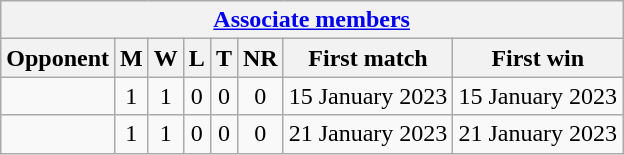<table class="wikitable" style="text-align: center;">
<tr>
<th colspan="8"><a href='#'>Associate members</a></th>
</tr>
<tr>
<th>Opponent</th>
<th>M</th>
<th>W</th>
<th>L</th>
<th>T</th>
<th>NR</th>
<th>First match</th>
<th>First win</th>
</tr>
<tr>
<td></td>
<td>1</td>
<td>1</td>
<td>0</td>
<td>0</td>
<td>0</td>
<td>15 January 2023</td>
<td>15 January 2023</td>
</tr>
<tr>
<td></td>
<td>1</td>
<td>1</td>
<td>0</td>
<td>0</td>
<td>0</td>
<td>21 January 2023</td>
<td>21 January 2023</td>
</tr>
</table>
